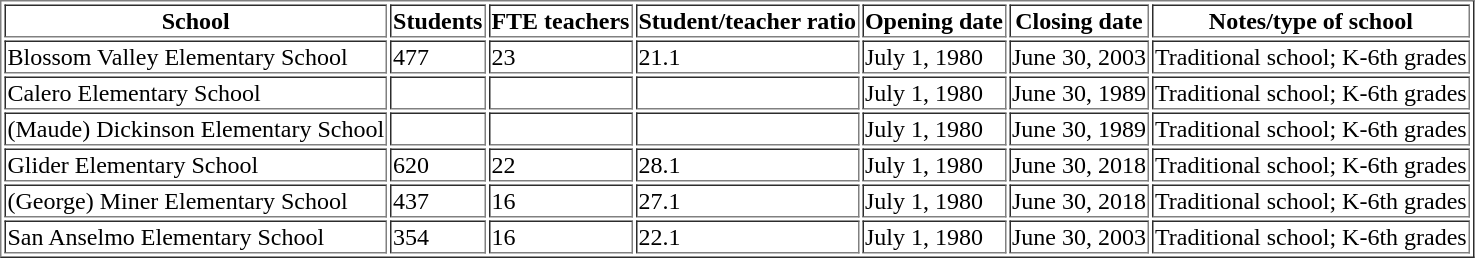<table border="1">
<tr>
<th>School</th>
<th>Students</th>
<th>FTE teachers</th>
<th>Student/teacher ratio</th>
<th>Opening date</th>
<th>Closing date</th>
<th>Notes/type of school</th>
</tr>
<tr>
<td>Blossom Valley Elementary School</td>
<td>477</td>
<td>23</td>
<td>21.1</td>
<td>July 1, 1980</td>
<td>June 30, 2003</td>
<td>Traditional school; K-6th grades</td>
</tr>
<tr>
<td>Calero Elementary School</td>
<td></td>
<td></td>
<td></td>
<td>July 1, 1980</td>
<td>June 30, 1989</td>
<td>Traditional school; K-6th grades</td>
</tr>
<tr>
<td>(Maude) Dickinson Elementary School</td>
<td></td>
<td></td>
<td></td>
<td>July 1, 1980</td>
<td>June 30, 1989</td>
<td>Traditional school; K-6th grades</td>
</tr>
<tr>
<td>Glider Elementary School</td>
<td>620</td>
<td>22</td>
<td>28.1</td>
<td>July 1, 1980</td>
<td>June 30, 2018</td>
<td>Traditional school; K-6th grades</td>
</tr>
<tr>
<td>(George) Miner Elementary School</td>
<td>437</td>
<td>16</td>
<td>27.1</td>
<td>July 1, 1980</td>
<td>June 30, 2018</td>
<td>Traditional school; K-6th grades</td>
</tr>
<tr>
<td>San Anselmo Elementary School</td>
<td>354</td>
<td>16</td>
<td>22.1</td>
<td>July 1, 1980</td>
<td>June 30, 2003</td>
<td>Traditional school; K-6th grades</td>
</tr>
</table>
